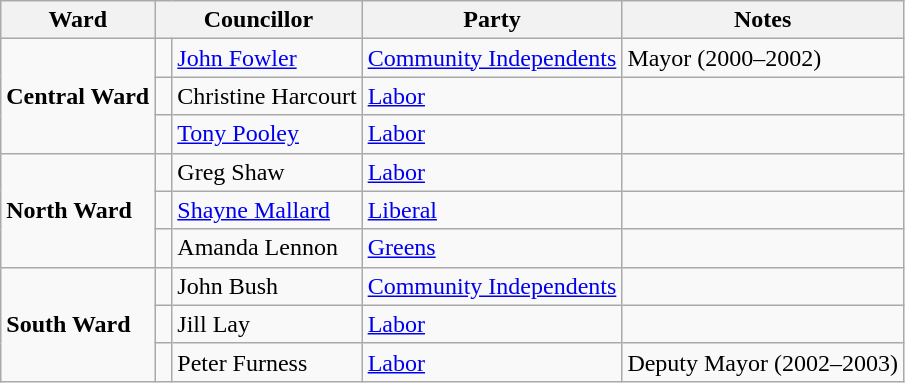<table class="wikitable">
<tr>
<th>Ward</th>
<th colspan="2">Councillor</th>
<th>Party</th>
<th>Notes</th>
</tr>
<tr>
<td rowspan=3><strong>Central Ward</strong></td>
<td> </td>
<td><a href='#'>John Fowler</a></td>
<td><a href='#'>Community Independents</a></td>
<td>Mayor (2000–2002)</td>
</tr>
<tr>
<td> </td>
<td>Christine Harcourt</td>
<td><a href='#'>Labor</a></td>
<td></td>
</tr>
<tr>
<td> </td>
<td><a href='#'>Tony Pooley</a></td>
<td><a href='#'>Labor</a></td>
<td></td>
</tr>
<tr>
<td rowspan=3><strong>North Ward</strong></td>
<td> </td>
<td>Greg Shaw</td>
<td><a href='#'>Labor</a></td>
<td></td>
</tr>
<tr>
<td> </td>
<td><a href='#'>Shayne Mallard</a></td>
<td><a href='#'>Liberal</a></td>
<td></td>
</tr>
<tr>
<td> </td>
<td>Amanda Lennon</td>
<td><a href='#'>Greens</a></td>
<td></td>
</tr>
<tr>
<td rowspan=3><strong>South Ward</strong></td>
<td> </td>
<td>John Bush</td>
<td><a href='#'>Community Independents</a></td>
<td></td>
</tr>
<tr>
<td> </td>
<td>Jill Lay</td>
<td><a href='#'>Labor</a></td>
<td></td>
</tr>
<tr>
<td> </td>
<td>Peter Furness</td>
<td><a href='#'>Labor</a></td>
<td>Deputy Mayor (2002–2003)</td>
</tr>
</table>
